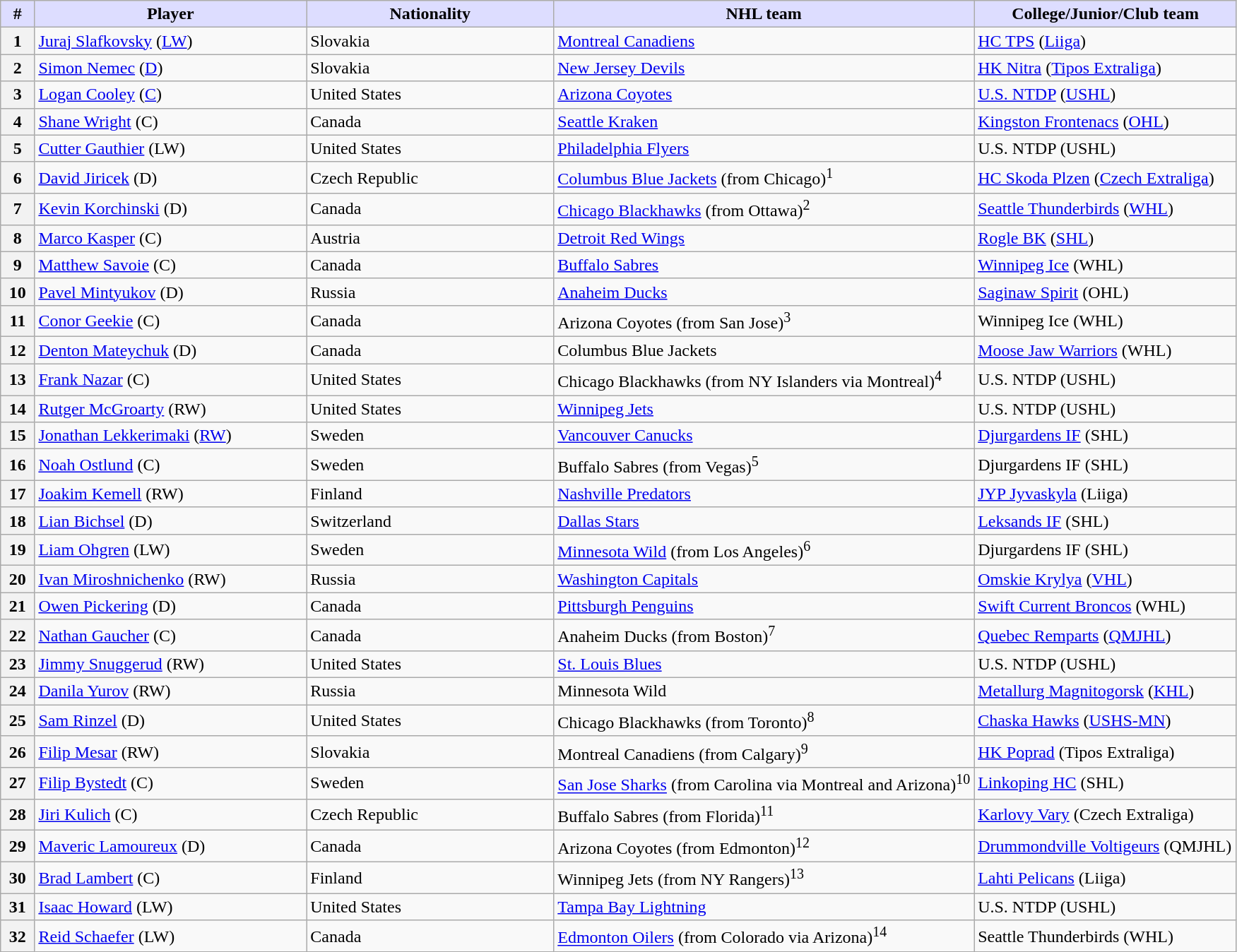<table class="wikitable sortable">
<tr>
<th style="background:#ddf; width:2.75%;">#</th>
<th style="background:#ddf; width:22.0%;">Player</th>
<th style="background:#ddf; width:20.0%;">Nationality</th>
<th style="background:#ddf; width:34.0%;">NHL team</th>
<th style="background:#ddf; width:100.0%;">College/Junior/Club team</th>
</tr>
<tr>
<th>1</th>
<td><a href='#'>Juraj Slafkovsky</a> (<a href='#'>LW</a>)</td>
<td> Slovakia</td>
<td><a href='#'>Montreal Canadiens</a></td>
<td><a href='#'>HC TPS</a> (<a href='#'>Liiga</a>)</td>
</tr>
<tr>
<th>2</th>
<td><a href='#'>Simon Nemec</a> (<a href='#'>D</a>)</td>
<td> Slovakia</td>
<td><a href='#'>New Jersey Devils</a></td>
<td><a href='#'>HK Nitra</a> (<a href='#'>Tipos Extraliga</a>)</td>
</tr>
<tr>
<th>3</th>
<td><a href='#'>Logan Cooley</a> (<a href='#'>C</a>)</td>
<td> United States</td>
<td><a href='#'>Arizona Coyotes</a></td>
<td><a href='#'>U.S. NTDP</a> (<a href='#'>USHL</a>)</td>
</tr>
<tr>
<th>4</th>
<td><a href='#'>Shane Wright</a> (C)</td>
<td> Canada</td>
<td><a href='#'>Seattle Kraken</a></td>
<td><a href='#'>Kingston Frontenacs</a> (<a href='#'>OHL</a>)</td>
</tr>
<tr>
<th>5</th>
<td><a href='#'>Cutter Gauthier</a> (LW)</td>
<td> United States</td>
<td><a href='#'>Philadelphia Flyers</a></td>
<td>U.S. NTDP (USHL)</td>
</tr>
<tr>
<th>6</th>
<td><a href='#'>David Jiricek</a> (D)</td>
<td> Czech Republic</td>
<td><a href='#'>Columbus Blue Jackets</a> (from Chicago)<sup>1</sup></td>
<td><a href='#'>HC Skoda Plzen</a> (<a href='#'>Czech Extraliga</a>)</td>
</tr>
<tr>
<th>7</th>
<td><a href='#'>Kevin Korchinski</a> (D)</td>
<td> Canada</td>
<td><a href='#'>Chicago Blackhawks</a> (from Ottawa)<sup>2</sup></td>
<td><a href='#'>Seattle Thunderbirds</a> (<a href='#'>WHL</a>)</td>
</tr>
<tr>
<th>8</th>
<td><a href='#'>Marco Kasper</a> (C)</td>
<td> Austria</td>
<td><a href='#'>Detroit Red Wings</a></td>
<td><a href='#'>Rogle BK</a> (<a href='#'>SHL</a>)</td>
</tr>
<tr>
<th>9</th>
<td><a href='#'>Matthew Savoie</a> (C)</td>
<td> Canada</td>
<td><a href='#'>Buffalo Sabres</a></td>
<td><a href='#'>Winnipeg Ice</a> (WHL)</td>
</tr>
<tr>
<th>10</th>
<td><a href='#'>Pavel Mintyukov</a> (D)</td>
<td> Russia</td>
<td><a href='#'>Anaheim Ducks</a></td>
<td><a href='#'>Saginaw Spirit</a> (OHL)</td>
</tr>
<tr>
<th>11</th>
<td><a href='#'>Conor Geekie</a> (C)</td>
<td> Canada</td>
<td>Arizona Coyotes (from San Jose)<sup>3</sup></td>
<td>Winnipeg Ice (WHL)</td>
</tr>
<tr>
<th>12</th>
<td><a href='#'>Denton Mateychuk</a> (D)</td>
<td> Canada</td>
<td>Columbus Blue Jackets</td>
<td><a href='#'>Moose Jaw Warriors</a> (WHL)</td>
</tr>
<tr>
<th>13</th>
<td><a href='#'>Frank Nazar</a> (C)</td>
<td> United States</td>
<td>Chicago Blackhawks (from NY Islanders via Montreal)<sup>4</sup></td>
<td>U.S. NTDP (USHL)</td>
</tr>
<tr>
<th>14</th>
<td><a href='#'>Rutger McGroarty</a> (RW)</td>
<td> United States</td>
<td><a href='#'>Winnipeg Jets</a></td>
<td>U.S. NTDP (USHL)</td>
</tr>
<tr>
<th>15</th>
<td><a href='#'>Jonathan Lekkerimaki</a> (<a href='#'>RW</a>)</td>
<td> Sweden</td>
<td><a href='#'>Vancouver Canucks</a></td>
<td><a href='#'>Djurgardens IF</a> (SHL)</td>
</tr>
<tr>
<th>16</th>
<td><a href='#'>Noah Ostlund</a> (C)</td>
<td> Sweden</td>
<td>Buffalo Sabres (from Vegas)<sup>5</sup></td>
<td>Djurgardens IF (SHL)</td>
</tr>
<tr>
<th>17</th>
<td><a href='#'>Joakim Kemell</a> (RW)</td>
<td> Finland</td>
<td><a href='#'>Nashville Predators</a></td>
<td><a href='#'>JYP Jyvaskyla</a> (Liiga)</td>
</tr>
<tr>
<th>18</th>
<td><a href='#'>Lian Bichsel</a> (D)</td>
<td> Switzerland</td>
<td><a href='#'>Dallas Stars</a></td>
<td><a href='#'>Leksands IF</a> (SHL)</td>
</tr>
<tr>
<th>19</th>
<td><a href='#'>Liam Ohgren</a> (LW)</td>
<td> Sweden</td>
<td><a href='#'>Minnesota Wild</a> (from Los Angeles)<sup>6</sup></td>
<td>Djurgardens IF (SHL)</td>
</tr>
<tr>
<th>20</th>
<td><a href='#'>Ivan Miroshnichenko</a> (RW)</td>
<td> Russia</td>
<td><a href='#'>Washington Capitals</a></td>
<td><a href='#'>Omskie Krylya</a> (<a href='#'>VHL</a>)</td>
</tr>
<tr>
<th>21</th>
<td><a href='#'>Owen Pickering</a> (D)</td>
<td> Canada</td>
<td><a href='#'>Pittsburgh Penguins</a></td>
<td><a href='#'>Swift Current Broncos</a> (WHL)</td>
</tr>
<tr>
<th>22</th>
<td><a href='#'>Nathan Gaucher</a> (C)</td>
<td> Canada</td>
<td>Anaheim Ducks (from Boston)<sup>7</sup></td>
<td><a href='#'>Quebec Remparts</a> (<a href='#'>QMJHL</a>)</td>
</tr>
<tr>
<th>23</th>
<td><a href='#'>Jimmy Snuggerud</a> (RW)</td>
<td> United States</td>
<td><a href='#'>St. Louis Blues</a></td>
<td>U.S. NTDP (USHL)</td>
</tr>
<tr>
<th>24</th>
<td><a href='#'>Danila Yurov</a> (RW)</td>
<td> Russia</td>
<td>Minnesota Wild</td>
<td><a href='#'>Metallurg Magnitogorsk</a> (<a href='#'>KHL</a>)</td>
</tr>
<tr>
<th>25</th>
<td><a href='#'>Sam Rinzel</a> (D)</td>
<td> United States</td>
<td>Chicago Blackhawks (from Toronto)<sup>8</sup></td>
<td><a href='#'>Chaska Hawks</a> (<a href='#'>USHS-MN</a>)</td>
</tr>
<tr>
<th>26</th>
<td><a href='#'>Filip Mesar</a> (RW)</td>
<td> Slovakia</td>
<td>Montreal Canadiens (from Calgary)<sup>9</sup></td>
<td><a href='#'>HK Poprad</a> (Tipos Extraliga)</td>
</tr>
<tr>
<th>27</th>
<td><a href='#'>Filip Bystedt</a> (C)</td>
<td> Sweden</td>
<td><a href='#'>San Jose Sharks</a> (from Carolina via Montreal and Arizona)<sup>10</sup></td>
<td><a href='#'>Linkoping HC</a> (SHL)</td>
</tr>
<tr>
<th>28</th>
<td><a href='#'>Jiri Kulich</a> (C)</td>
<td> Czech Republic</td>
<td>Buffalo Sabres (from Florida)<sup>11</sup></td>
<td><a href='#'>Karlovy Vary</a> (Czech Extraliga)</td>
</tr>
<tr>
<th>29</th>
<td><a href='#'>Maveric Lamoureux</a> (D)</td>
<td> Canada</td>
<td>Arizona Coyotes (from Edmonton)<sup>12</sup></td>
<td><a href='#'>Drummondville Voltigeurs</a> (QMJHL)</td>
</tr>
<tr>
<th>30</th>
<td><a href='#'>Brad Lambert</a> (C)</td>
<td> Finland</td>
<td>Winnipeg Jets (from NY Rangers)<sup>13</sup></td>
<td><a href='#'>Lahti Pelicans</a> (Liiga)</td>
</tr>
<tr>
<th>31</th>
<td><a href='#'>Isaac Howard</a> (LW)</td>
<td> United States</td>
<td><a href='#'>Tampa Bay Lightning</a></td>
<td>U.S. NTDP (USHL)</td>
</tr>
<tr>
<th>32</th>
<td><a href='#'>Reid Schaefer</a> (LW)</td>
<td> Canada</td>
<td><a href='#'>Edmonton Oilers</a> (from Colorado via Arizona)<sup>14</sup></td>
<td>Seattle Thunderbirds (WHL)</td>
</tr>
</table>
